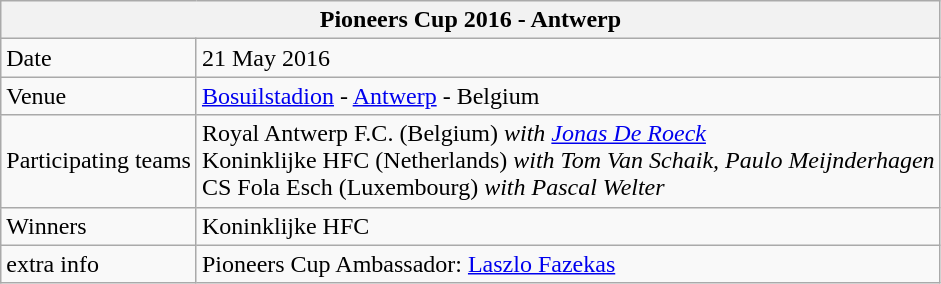<table class="wikitable">
<tr>
<th colspan=2>Pioneers Cup 2016 - Antwerp</th>
</tr>
<tr>
<td>Date</td>
<td>21 May 2016</td>
</tr>
<tr>
<td>Venue</td>
<td><a href='#'>Bosuilstadion</a> - <a href='#'>Antwerp</a> - Belgium</td>
</tr>
<tr>
<td>Participating teams</td>
<td>Royal Antwerp F.C. (Belgium) <em>with <a href='#'>Jonas De Roeck</a></em><br>Koninklijke HFC (Netherlands) <em> with Tom Van Schaik, Paulo Meijnderhagen</em><br> CS Fola Esch (Luxembourg) <em>with Pascal Welter</em></td>
</tr>
<tr>
<td>Winners</td>
<td>Koninklijke HFC</td>
</tr>
<tr>
<td>extra info</td>
<td>Pioneers Cup Ambassador: <a href='#'>Laszlo Fazekas</a></td>
</tr>
</table>
